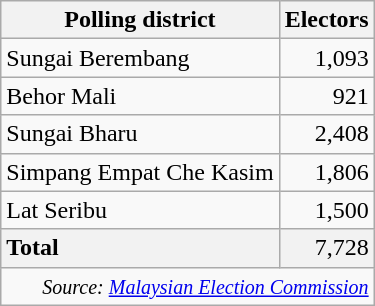<table class="wikitable sortable">
<tr>
<th>Polling district</th>
<th>Electors</th>
</tr>
<tr>
<td>Sungai Berembang</td>
<td align="right">1,093</td>
</tr>
<tr>
<td>Behor Mali</td>
<td align="right">921</td>
</tr>
<tr>
<td>Sungai Bharu</td>
<td align="right">2,408</td>
</tr>
<tr>
<td>Simpang Empat Che Kasim</td>
<td align="right">1,806</td>
</tr>
<tr>
<td>Lat Seribu</td>
<td align="right">1,500</td>
</tr>
<tr>
<td style="background: #f2f2f2"><strong>Total</strong></td>
<td style="background: #f2f2f2" align="right">7,728</td>
</tr>
<tr>
<td colspan="2"  align="right"><small><em>Source: <a href='#'>Malaysian Election Commission</a></em></small></td>
</tr>
</table>
